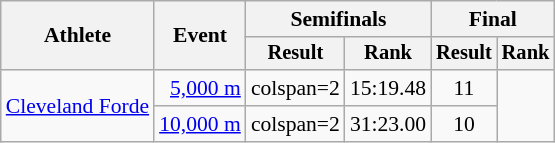<table class=wikitable style="font-size:90%">
<tr>
<th rowspan="2">Athlete</th>
<th rowspan="2">Event</th>
<th colspan="2">Semifinals</th>
<th colspan="2">Final</th>
</tr>
<tr style="font-size:95%">
<th>Result</th>
<th>Rank</th>
<th>Result</th>
<th>Rank</th>
</tr>
<tr align=center>
<td rowspan=2 align=left><a href='#'>Cleveland Forde</a></td>
<td align=right><a href='#'>5,000 m</a></td>
<td>colspan=2 </td>
<td>15:19.48</td>
<td>11</td>
</tr>
<tr align=center>
<td align=right><a href='#'>10,000 m</a></td>
<td>colspan=2 </td>
<td>31:23.00</td>
<td>10</td>
</tr>
</table>
